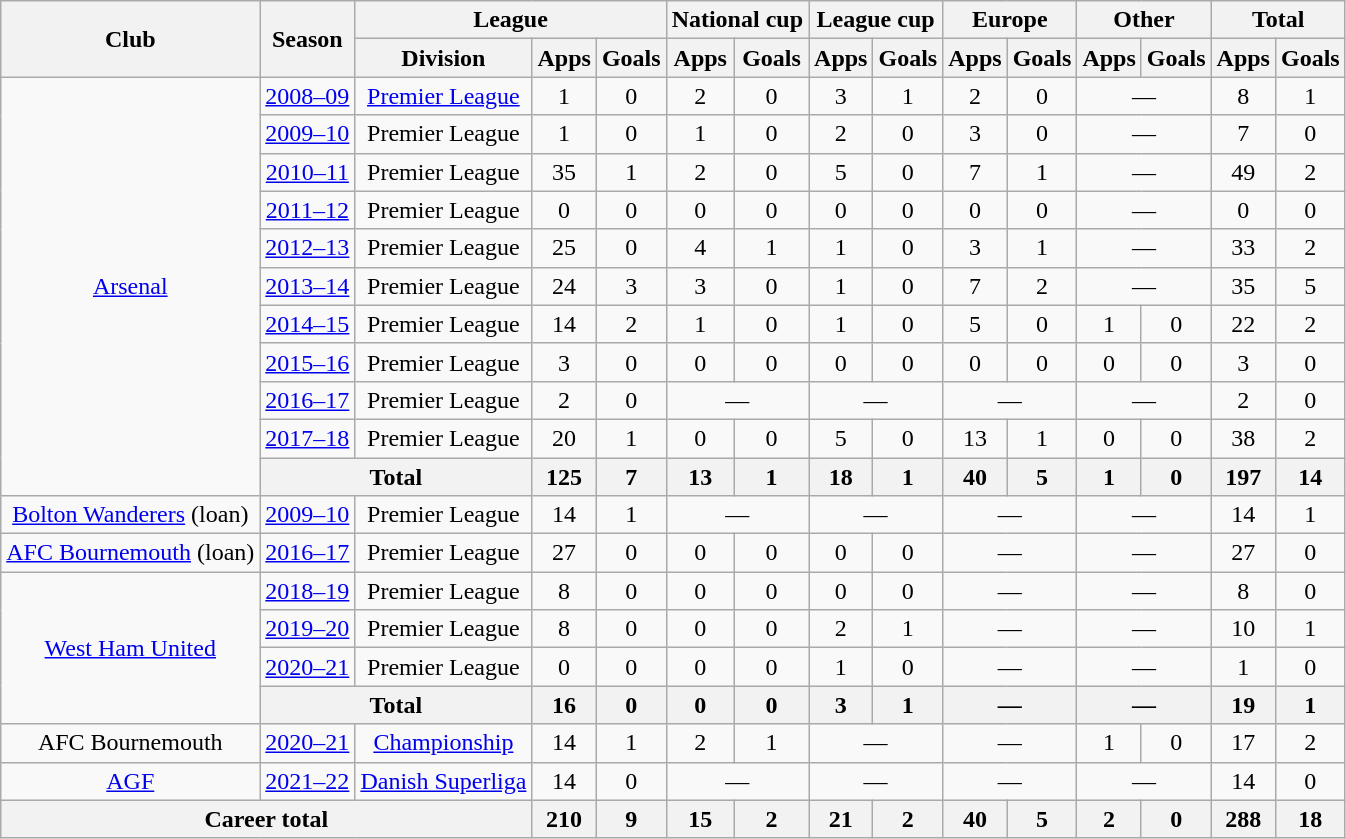<table class="wikitable" style="text-align: center;">
<tr>
<th rowspan="2">Club</th>
<th rowspan="2">Season</th>
<th colspan="3">League</th>
<th colspan="2">National cup</th>
<th colspan="2">League cup</th>
<th colspan="2">Europe</th>
<th colspan="2">Other</th>
<th colspan="2">Total</th>
</tr>
<tr>
<th>Division</th>
<th>Apps</th>
<th>Goals</th>
<th>Apps</th>
<th>Goals</th>
<th>Apps</th>
<th>Goals</th>
<th>Apps</th>
<th>Goals</th>
<th>Apps</th>
<th>Goals</th>
<th>Apps</th>
<th>Goals</th>
</tr>
<tr>
<td rowspan="11"><a href='#'>Arsenal</a></td>
<td><a href='#'>2008–09</a></td>
<td><a href='#'>Premier League</a></td>
<td>1</td>
<td>0</td>
<td>2</td>
<td>0</td>
<td>3</td>
<td>1</td>
<td>2</td>
<td>0</td>
<td colspan="2">—</td>
<td>8</td>
<td>1</td>
</tr>
<tr>
<td><a href='#'>2009–10</a></td>
<td>Premier League</td>
<td>1</td>
<td>0</td>
<td>1</td>
<td>0</td>
<td>2</td>
<td>0</td>
<td>3</td>
<td>0</td>
<td colspan="2">—</td>
<td>7</td>
<td>0</td>
</tr>
<tr>
<td><a href='#'>2010–11</a></td>
<td>Premier League</td>
<td>35</td>
<td>1</td>
<td>2</td>
<td>0</td>
<td>5</td>
<td>0</td>
<td>7</td>
<td>1</td>
<td colspan="2">—</td>
<td>49</td>
<td>2</td>
</tr>
<tr>
<td><a href='#'>2011–12</a></td>
<td>Premier League</td>
<td>0</td>
<td>0</td>
<td>0</td>
<td>0</td>
<td>0</td>
<td>0</td>
<td>0</td>
<td>0</td>
<td colspan="2">—</td>
<td>0</td>
<td>0</td>
</tr>
<tr>
<td><a href='#'>2012–13</a></td>
<td>Premier League</td>
<td>25</td>
<td>0</td>
<td>4</td>
<td>1</td>
<td>1</td>
<td>0</td>
<td>3</td>
<td>1</td>
<td colspan="2">—</td>
<td>33</td>
<td>2</td>
</tr>
<tr>
<td><a href='#'>2013–14</a></td>
<td>Premier League</td>
<td>24</td>
<td>3</td>
<td>3</td>
<td>0</td>
<td>1</td>
<td>0</td>
<td>7</td>
<td>2</td>
<td colspan="2">—</td>
<td>35</td>
<td>5</td>
</tr>
<tr>
<td><a href='#'>2014–15</a></td>
<td>Premier League</td>
<td>14</td>
<td>2</td>
<td>1</td>
<td>0</td>
<td>1</td>
<td>0</td>
<td>5</td>
<td>0</td>
<td>1</td>
<td>0</td>
<td>22</td>
<td>2</td>
</tr>
<tr>
<td><a href='#'>2015–16</a></td>
<td>Premier League</td>
<td>3</td>
<td>0</td>
<td>0</td>
<td>0</td>
<td>0</td>
<td>0</td>
<td>0</td>
<td>0</td>
<td>0</td>
<td>0</td>
<td>3</td>
<td>0</td>
</tr>
<tr>
<td><a href='#'>2016–17</a></td>
<td>Premier League</td>
<td>2</td>
<td>0</td>
<td colspan="2">—</td>
<td colspan="2">—</td>
<td colspan="2">—</td>
<td colspan="2">—</td>
<td>2</td>
<td>0</td>
</tr>
<tr>
<td><a href='#'>2017–18</a></td>
<td>Premier League</td>
<td>20</td>
<td>1</td>
<td>0</td>
<td>0</td>
<td>5</td>
<td>0</td>
<td>13</td>
<td>1</td>
<td>0</td>
<td>0</td>
<td>38</td>
<td>2</td>
</tr>
<tr>
<th colspan="2">Total</th>
<th>125</th>
<th>7</th>
<th>13</th>
<th>1</th>
<th>18</th>
<th>1</th>
<th>40</th>
<th>5</th>
<th>1</th>
<th>0</th>
<th>197</th>
<th>14</th>
</tr>
<tr>
<td><a href='#'>Bolton Wanderers</a> (loan)</td>
<td><a href='#'>2009–10</a></td>
<td>Premier League</td>
<td>14</td>
<td>1</td>
<td colspan="2">—</td>
<td colspan="2">—</td>
<td colspan="2">—</td>
<td colspan="2">—</td>
<td>14</td>
<td>1</td>
</tr>
<tr>
<td><a href='#'>AFC Bournemouth</a> (loan)</td>
<td><a href='#'>2016–17</a></td>
<td>Premier League</td>
<td>27</td>
<td>0</td>
<td>0</td>
<td>0</td>
<td>0</td>
<td>0</td>
<td colspan="2">—</td>
<td colspan="2">—</td>
<td>27</td>
<td>0</td>
</tr>
<tr>
<td rowspan="4"><a href='#'>West Ham United</a></td>
<td><a href='#'>2018–19</a></td>
<td>Premier League</td>
<td>8</td>
<td>0</td>
<td>0</td>
<td>0</td>
<td>0</td>
<td>0</td>
<td colspan="2">—</td>
<td colspan="2">—</td>
<td>8</td>
<td>0</td>
</tr>
<tr>
<td><a href='#'>2019–20</a></td>
<td>Premier League</td>
<td>8</td>
<td>0</td>
<td>0</td>
<td>0</td>
<td>2</td>
<td>1</td>
<td colspan="2">—</td>
<td colspan="2">—</td>
<td>10</td>
<td>1</td>
</tr>
<tr>
<td><a href='#'>2020–21</a></td>
<td>Premier League</td>
<td>0</td>
<td>0</td>
<td>0</td>
<td>0</td>
<td>1</td>
<td>0</td>
<td colspan="2">—</td>
<td colspan="2">—</td>
<td>1</td>
<td>0</td>
</tr>
<tr>
<th colspan="2">Total</th>
<th>16</th>
<th>0</th>
<th>0</th>
<th>0</th>
<th>3</th>
<th>1</th>
<th colspan="2">—</th>
<th colspan="2">—</th>
<th>19</th>
<th>1</th>
</tr>
<tr>
<td>AFC Bournemouth</td>
<td><a href='#'>2020–21</a></td>
<td><a href='#'>Championship</a></td>
<td>14</td>
<td>1</td>
<td>2</td>
<td>1</td>
<td colspan="2">—</td>
<td colspan="2">—</td>
<td>1</td>
<td>0</td>
<td>17</td>
<td>2</td>
</tr>
<tr>
<td><a href='#'>AGF</a></td>
<td><a href='#'>2021–22</a></td>
<td><a href='#'>Danish Superliga</a></td>
<td>14</td>
<td>0</td>
<td colspan="2">—</td>
<td colspan="2">—</td>
<td colspan="2">—</td>
<td colspan="2">—</td>
<td>14</td>
<td>0</td>
</tr>
<tr>
<th colspan="3">Career total</th>
<th>210</th>
<th>9</th>
<th>15</th>
<th>2</th>
<th>21</th>
<th>2</th>
<th>40</th>
<th>5</th>
<th>2</th>
<th>0</th>
<th>288</th>
<th>18</th>
</tr>
</table>
